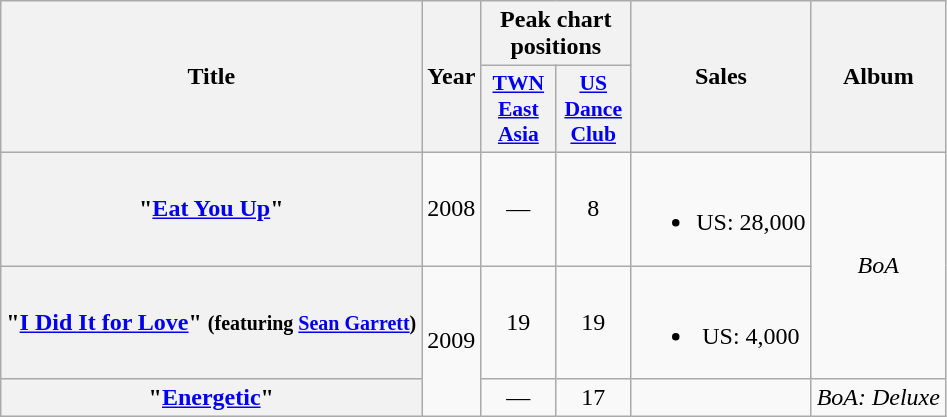<table class="wikitable plainrowheaders" style="text-align:center;">
<tr>
<th rowspan="2" scope="col">Title</th>
<th rowspan="2" scope="col">Year</th>
<th colspan="2">Peak chart positions</th>
<th rowspan="2" scope="col">Sales</th>
<th rowspan="2" scope="col">Album</th>
</tr>
<tr>
<th style="width:3em;font-size:90%"><a href='#'>TWN East Asia</a><br></th>
<th style="width:3em;font-size:90%"><a href='#'>US Dance Club</a><br></th>
</tr>
<tr>
<th scope="row">"<a href='#'>Eat You Up</a>"</th>
<td>2008</td>
<td>—</td>
<td>8</td>
<td><br><ul><li>US: 28,000</li></ul></td>
<td rowspan="2"><em>BoA</em></td>
</tr>
<tr>
<th scope="row">"<a href='#'>I Did It for Love</a>" <small>(featuring <a href='#'>Sean Garrett</a>)</small></th>
<td rowspan="2">2009</td>
<td>19</td>
<td>19</td>
<td><br><ul><li>US: 4,000</li></ul></td>
</tr>
<tr>
<th scope="row">"<a href='#'>Energetic</a>"</th>
<td>—</td>
<td>17</td>
<td></td>
<td><em>BoA: Deluxe</em></td>
</tr>
</table>
